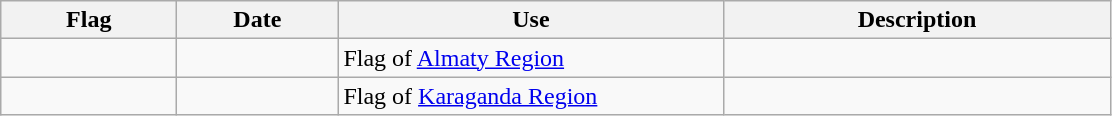<table class="wikitable">
<tr>
<th width="110">Flag</th>
<th width="100">Date</th>
<th width="250">Use</th>
<th width="250">Description</th>
</tr>
<tr>
<td></td>
<td></td>
<td>Flag of <a href='#'>Almaty Region</a></td>
<td></td>
</tr>
<tr>
<td></td>
<td></td>
<td>Flag of <a href='#'>Karaganda Region</a></td>
<td></td>
</tr>
</table>
